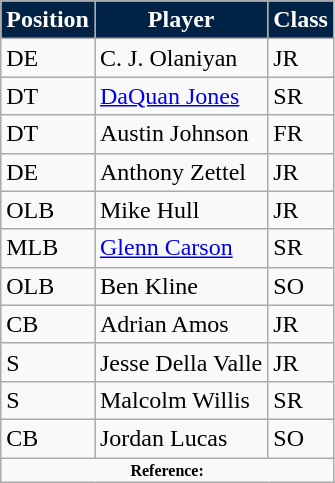<table class="wikitable">
<tr>
<th style="background:#024; color:#fff;">Position</th>
<th style="background:#024; color:#fff;">Player</th>
<th style="background:#024; color:#fff;">Class</th>
</tr>
<tr>
<td>DE</td>
<td>C. J. Olaniyan</td>
<td>JR</td>
</tr>
<tr>
<td>DT</td>
<td><a href='#'>DaQuan Jones</a></td>
<td>SR</td>
</tr>
<tr>
<td>DT</td>
<td>Austin Johnson</td>
<td>FR</td>
</tr>
<tr>
<td>DE</td>
<td>Anthony Zettel</td>
<td>JR</td>
</tr>
<tr>
<td>OLB</td>
<td>Mike Hull</td>
<td>JR</td>
</tr>
<tr>
<td>MLB</td>
<td><a href='#'>Glenn Carson</a></td>
<td>SR</td>
</tr>
<tr>
<td>OLB</td>
<td>Ben Kline</td>
<td>SO</td>
</tr>
<tr>
<td>CB</td>
<td>Adrian Amos</td>
<td>JR</td>
</tr>
<tr>
<td>S</td>
<td>Jesse Della Valle</td>
<td>JR</td>
</tr>
<tr>
<td>S</td>
<td>Malcolm Willis</td>
<td>SR</td>
</tr>
<tr>
<td>CB</td>
<td>Jordan Lucas</td>
<td>SO</td>
</tr>
<tr>
<td colspan="3"  style="font-size:8pt; text-align:center;"><strong>Reference:</strong></td>
</tr>
</table>
